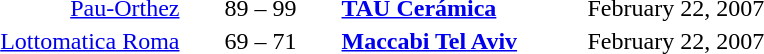<table style="text-align:center">
<tr>
<th width=160></th>
<th width=100></th>
<th width=160></th>
<th width=200></th>
</tr>
<tr>
<td align=right><a href='#'>Pau-Orthez</a> </td>
<td>89 – 99</td>
<td align=left> <strong><a href='#'>TAU Cerámica</a></strong></td>
<td align=left>February 22, 2007</td>
</tr>
<tr>
<td align=right><a href='#'>Lottomatica Roma</a> </td>
<td>69 – 71</td>
<td align=left> <strong><a href='#'>Maccabi Tel Aviv</a></strong></td>
<td align=left>February 22, 2007</td>
</tr>
</table>
